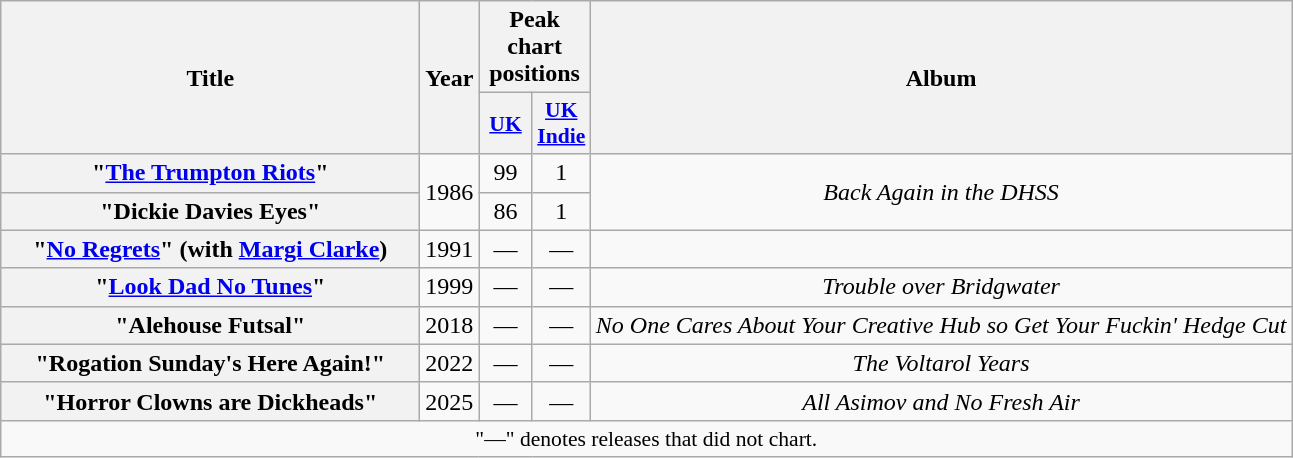<table class="wikitable plainrowheaders" style="text-align:center;">
<tr>
<th rowspan="2" scope="col" style="width:17em;">Title</th>
<th rowspan="2" scope="col" style="width:2em;">Year</th>
<th colspan="2">Peak chart positions</th>
<th rowspan="2">Album</th>
</tr>
<tr>
<th scope="col" style="width:2em;font-size:90%;"><a href='#'>UK</a><br></th>
<th scope="col" style="width:2em;font-size:90%;"><a href='#'>UK Indie</a><br></th>
</tr>
<tr>
<th scope="row">"<a href='#'>The Trumpton Riots</a>"</th>
<td rowspan="2">1986</td>
<td>99</td>
<td>1</td>
<td rowspan="2"><em>Back Again in the DHSS</em></td>
</tr>
<tr>
<th scope="row">"Dickie Davies Eyes"</th>
<td>86</td>
<td>1</td>
</tr>
<tr>
<th scope="row">"<a href='#'>No Regrets</a>" (with <a href='#'>Margi Clarke</a>)</th>
<td>1991</td>
<td>—</td>
<td>—</td>
<td></td>
</tr>
<tr>
<th scope="row">"<a href='#'>Look Dad No Tunes</a>"</th>
<td>1999</td>
<td>—</td>
<td>—</td>
<td><em>Trouble over Bridgwater</em></td>
</tr>
<tr>
<th scope="row">"Alehouse Futsal"</th>
<td>2018</td>
<td>—</td>
<td>—</td>
<td><em>No One Cares About Your Creative Hub so Get Your Fuckin' Hedge Cut</em></td>
</tr>
<tr>
<th scope="row">"Rogation Sunday's Here Again!"</th>
<td>2022</td>
<td>—</td>
<td>—</td>
<td><em>The Voltarol Years</em></td>
</tr>
<tr>
<th scope="row">"Horror Clowns are Dickheads"</th>
<td>2025</td>
<td>—</td>
<td>—</td>
<td><em>All Asimov and No Fresh Air</em></td>
</tr>
<tr>
<td colspan="5" style="font-size:90%">"—" denotes releases that did not chart.</td>
</tr>
</table>
